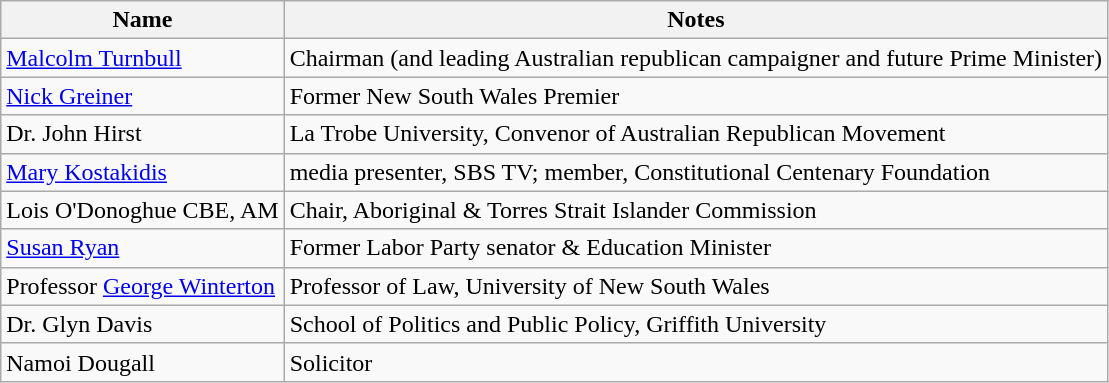<table class="wikitable">
<tr>
<th>Name</th>
<th>Notes</th>
</tr>
<tr>
<td><a href='#'>Malcolm Turnbull</a></td>
<td>Chairman (and leading Australian republican campaigner and future Prime Minister)</td>
</tr>
<tr>
<td><a href='#'>Nick Greiner</a></td>
<td>Former New South Wales Premier</td>
</tr>
<tr>
<td>Dr. John Hirst</td>
<td>La Trobe University, Convenor of Australian Republican Movement</td>
</tr>
<tr>
<td><a href='#'>Mary Kostakidis</a></td>
<td>media presenter, SBS TV; member, Constitutional Centenary Foundation</td>
</tr>
<tr>
<td>Lois O'Donoghue CBE, AM</td>
<td>Chair, Aboriginal & Torres Strait Islander Commission</td>
</tr>
<tr>
<td><a href='#'>Susan Ryan</a></td>
<td>Former Labor Party senator & Education Minister</td>
</tr>
<tr>
<td>Professor <a href='#'>George Winterton</a></td>
<td>Professor of Law, University of New South Wales</td>
</tr>
<tr>
<td>Dr. Glyn Davis</td>
<td>School of Politics and Public Policy, Griffith University</td>
</tr>
<tr>
<td>Namoi Dougall</td>
<td>Solicitor</td>
</tr>
</table>
